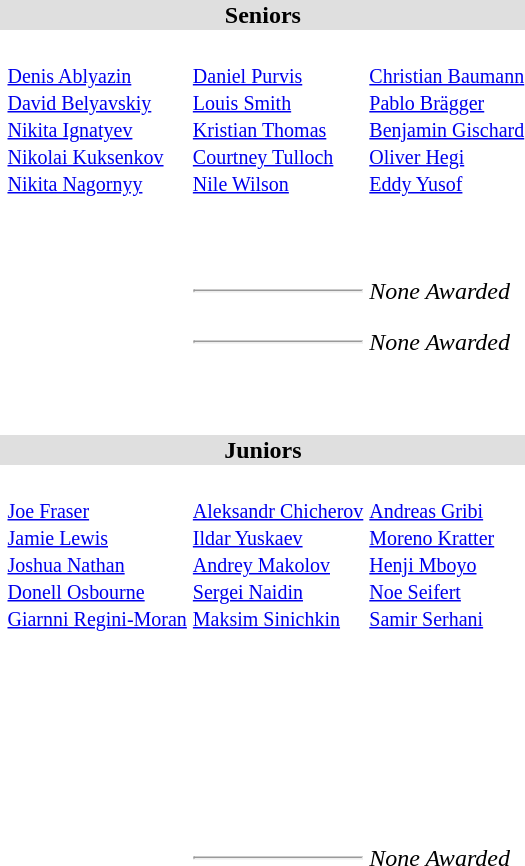<table>
<tr bgcolor="DFDFDF">
<td colspan="4" align="center"><strong>Seniors</strong></td>
</tr>
<tr>
<th scope=row style="text-align:left"><br></th>
<td><small><br><a href='#'>Denis Ablyazin</a><br><a href='#'>David Belyavskiy</a><br><a href='#'>Nikita Ignatyev</a><br><a href='#'>Nikolai Kuksenkov</a><br><a href='#'>Nikita Nagornyy</a></small></td>
<td><small><br><a href='#'>Daniel Purvis</a><br><a href='#'>Louis Smith</a><br><a href='#'>Kristian Thomas</a><br><a href='#'>Courtney Tulloch</a><br><a href='#'>Nile Wilson</a></small></td>
<td><small><br><a href='#'>Christian Baumann</a><br><a href='#'>Pablo Brägger</a><br><a href='#'>Benjamin Gischard</a><br><a href='#'>Oliver Hegi</a><br><a href='#'>Eddy Yusof</a></small></td>
</tr>
<tr>
<th scope=row style="text-align:left"><br></th>
<td></td>
<td></td>
<td></td>
</tr>
<tr>
<th scope=row style="text-align:left"><br></th>
<td></td>
<td></td>
<td></td>
</tr>
<tr>
<th scope=row style="text-align:left"><br></th>
<td></td>
<td><hr></td>
<td style="height:30px;" font-size:95%" style=color:#8c93b0><em>None Awarded</em></td>
</tr>
<tr>
<th scope=row style="text-align:left"><br></th>
<td></td>
<td> <hr> </td>
<td style="height:30px;" font-size:95%" style=color:#8c93b0><em>None Awarded</em></td>
</tr>
<tr>
<th scope=row style="text-align:left"><br></th>
<td></td>
<td></td>
<td></td>
</tr>
<tr>
<th scope=row style="text-align:left"><br></th>
<td></td>
<td></td>
<td></td>
</tr>
<tr bgcolor="DFDFDF">
<td colspan="5" align="center"><strong>Juniors</strong></td>
</tr>
<tr>
<th scope=row style="text-align:left"><br></th>
<td><small><br><a href='#'>Joe Fraser</a><br><a href='#'>Jamie Lewis</a><br><a href='#'>Joshua Nathan</a><br><a href='#'>Donell Osbourne</a><br><a href='#'>Giarnni Regini-Moran</a></small></td>
<td><small><br><a href='#'>Aleksandr Chicherov</a><br><a href='#'>Ildar Yuskaev</a><br><a href='#'>Andrey Makolov</a><br><a href='#'>Sergei Naidin</a><br><a href='#'>Maksim Sinichkin</a></small></td>
<td><small><br><a href='#'>Andreas Gribi</a><br><a href='#'>Moreno Kratter</a><br><a href='#'>Henji Mboyo</a><br><a href='#'>Noe Seifert</a><br><a href='#'>Samir Serhani</a></small></td>
</tr>
<tr>
<th scope=row style="text-align:left"><br></th>
<td></td>
<td></td>
<td></td>
</tr>
<tr>
<th scope=row style="text-align:left"><br></th>
<td></td>
<td></td>
<td></td>
</tr>
<tr>
<th scope=row style="text-align:left"><br></th>
<td></td>
<td></td>
<td></td>
</tr>
<tr>
<th scope=row style="text-align:left"><br></th>
<td></td>
<td></td>
<td></td>
</tr>
<tr>
<th scope=row style="text-align:left"><br></th>
<td></td>
<td></td>
<td></td>
</tr>
<tr>
<th scope=row style="text-align:left"><br></th>
<td></td>
<td></td>
<td></td>
</tr>
<tr>
<th scope=row style="text-align:left"><br></th>
<td></td>
<td> <hr> </td>
<td style="height:30px;" font-size:95%" style=color:#8c93b0><em>None Awarded</em></td>
</tr>
</table>
